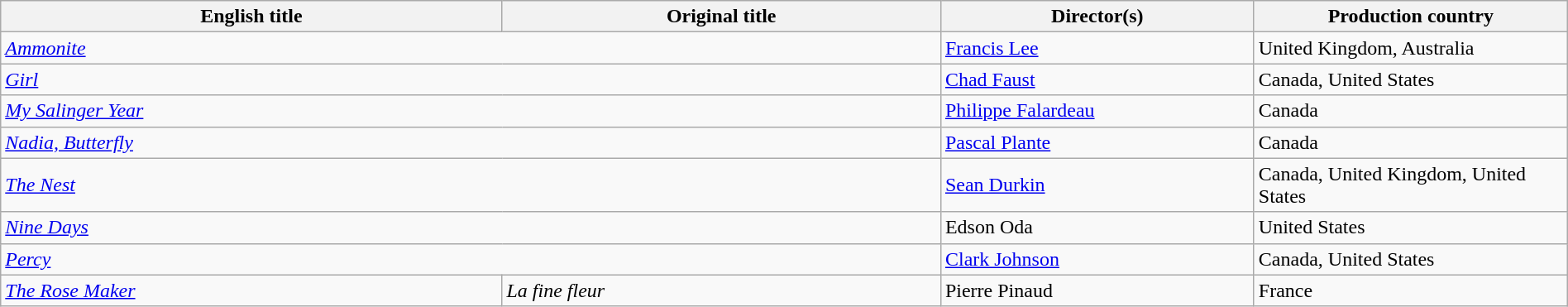<table class="wikitable" width=100%>
<tr>
<th scope="col" width="32%">English title</th>
<th scope="col" width="28%">Original title</th>
<th scope="col" width="20%">Director(s)</th>
<th scope="col" width="20%">Production country</th>
</tr>
<tr>
<td colspan=2><em><a href='#'>Ammonite</a></em></td>
<td><a href='#'>Francis Lee</a></td>
<td>United Kingdom, Australia</td>
</tr>
<tr>
<td colspan=2><em><a href='#'>Girl</a></em></td>
<td><a href='#'>Chad Faust</a></td>
<td>Canada, United States</td>
</tr>
<tr>
<td colspan=2><em><a href='#'>My Salinger Year</a></em></td>
<td><a href='#'>Philippe Falardeau</a></td>
<td>Canada</td>
</tr>
<tr>
<td colspan=2><em><a href='#'>Nadia, Butterfly</a></em></td>
<td><a href='#'>Pascal Plante</a></td>
<td>Canada</td>
</tr>
<tr>
<td colspan=2><em><a href='#'>The Nest</a></em></td>
<td><a href='#'>Sean Durkin</a></td>
<td>Canada, United Kingdom, United States</td>
</tr>
<tr>
<td colspan=2><em><a href='#'>Nine Days</a></em></td>
<td>Edson Oda</td>
<td>United States</td>
</tr>
<tr>
<td colspan=2><em><a href='#'>Percy</a></em></td>
<td><a href='#'>Clark Johnson</a></td>
<td>Canada, United States</td>
</tr>
<tr>
<td><em><a href='#'>The Rose Maker</a></em></td>
<td><em>La fine fleur</em></td>
<td>Pierre Pinaud</td>
<td>France</td>
</tr>
</table>
